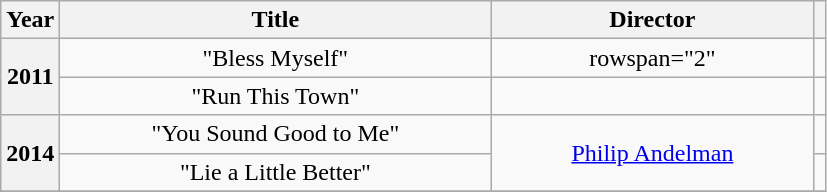<table class="wikitable plainrowheaders" style="text-align:center;">
<tr>
<th scope="col">Year</th>
<th scope="col" style="width:17.5em;">Title</th>
<th scope="col" style="width:13em;">Director</th>
<th scope="col"></th>
</tr>
<tr>
<th scope="row" rowspan="2">2011</th>
<td>"Bless Myself"</td>
<td>rowspan="2" </td>
<td></td>
</tr>
<tr>
<td>"Run This Town"</td>
<td></td>
</tr>
<tr>
<th scope="row" rowspan="2">2014</th>
<td>"You Sound Good to Me"</td>
<td rowspan="2"><a href='#'>Philip Andelman</a></td>
<td></td>
</tr>
<tr>
<td>"Lie a Little Better"</td>
<td></td>
</tr>
<tr>
</tr>
</table>
